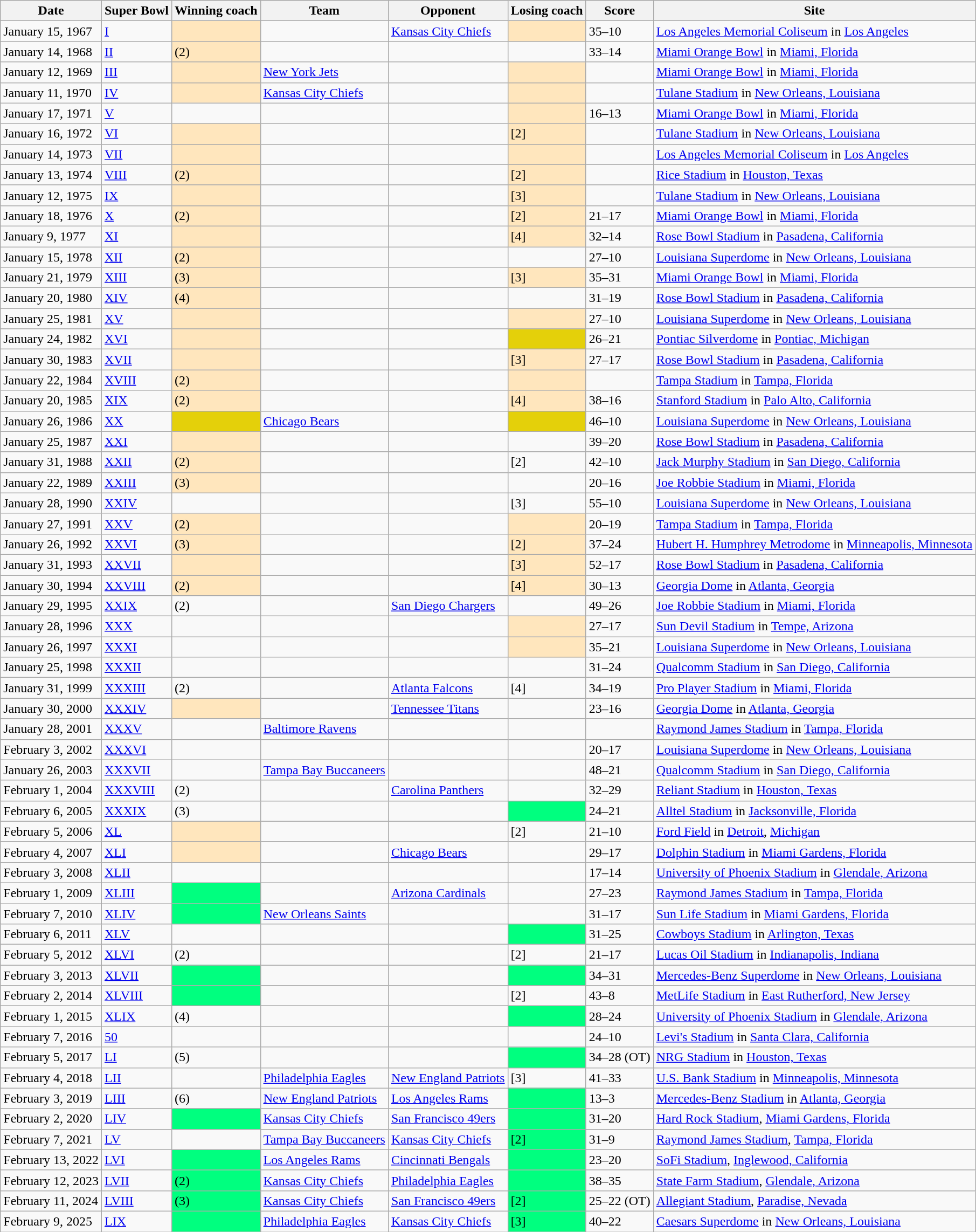<table class="wikitable sortable">
<tr>
<th bgcolor="#DDDDFF">Date</th>
<th class="unsortable">Super Bowl</th>
<th bgcolor="#DDDDFF">Winning coach</th>
<th bgcolor="#DDDDFF">Team</th>
<th bgcolor="#DDDDFF">Opponent</th>
<th bgcolor="#DDDDFF">Losing coach</th>
<th bgcolor="#DDDDFF">Score</th>
<th bgcolor="#DDDDFF">Site</th>
</tr>
<tr>
<td>January 15, 1967</td>
<td><a href='#'>I</a></td>
<td style="background: #FFE6BD;"></td>
<td></td>
<td><a href='#'>Kansas City Chiefs</a></td>
<td style="background: #FFE6BD;"></td>
<td>35–10</td>
<td><a href='#'>Los Angeles Memorial Coliseum</a> in <a href='#'>Los Angeles</a></td>
</tr>
<tr>
<td>January 14, 1968</td>
<td><a href='#'>II</a></td>
<td style="background: #FFE6BD;"> (2)</td>
<td></td>
<td></td>
<td></td>
<td>33–14</td>
<td><a href='#'>Miami Orange Bowl</a> in <a href='#'>Miami, Florida</a></td>
</tr>
<tr>
<td>January 12, 1969</td>
<td><a href='#'>III</a></td>
<td style="background: #FFE6BD;"></td>
<td><a href='#'>New York Jets</a></td>
<td></td>
<td style="background: #FFE6BD;"></td>
<td></td>
<td><a href='#'>Miami Orange Bowl</a> in <a href='#'>Miami, Florida</a></td>
</tr>
<tr>
<td>January 11, 1970</td>
<td><a href='#'>IV</a></td>
<td style="background: #FFE6BD;"></td>
<td><a href='#'>Kansas City Chiefs</a></td>
<td></td>
<td style="background: #FFE6BD;"></td>
<td></td>
<td><a href='#'>Tulane Stadium</a> in <a href='#'>New Orleans, Louisiana</a></td>
</tr>
<tr>
<td>January 17, 1971</td>
<td><a href='#'>V</a></td>
<td></td>
<td></td>
<td></td>
<td style="background: #FFE6BD;"></td>
<td>16–13</td>
<td><a href='#'>Miami Orange Bowl</a> in <a href='#'>Miami, Florida</a></td>
</tr>
<tr>
<td>January 16, 1972</td>
<td><a href='#'>VI</a></td>
<td style="background: #FFE6BD;"></td>
<td></td>
<td></td>
<td style="background: #FFE6BD;"> [2]</td>
<td></td>
<td><a href='#'>Tulane Stadium</a> in <a href='#'>New Orleans, Louisiana</a></td>
</tr>
<tr>
<td>January 14, 1973</td>
<td><a href='#'>VII</a></td>
<td style="background: #FFE6BD;"></td>
<td></td>
<td></td>
<td style="background: #FFE6BD;"></td>
<td></td>
<td><a href='#'>Los Angeles Memorial Coliseum</a> in <a href='#'>Los Angeles</a></td>
</tr>
<tr>
<td>January 13, 1974</td>
<td><a href='#'>VIII</a></td>
<td style="background: #FFE6BD;"> (2)</td>
<td></td>
<td></td>
<td style="background: #FFE6BD;"> [2]</td>
<td></td>
<td><a href='#'>Rice Stadium</a> in <a href='#'>Houston, Texas</a></td>
</tr>
<tr>
<td>January 12, 1975</td>
<td><a href='#'>IX</a></td>
<td style="background: #FFE6BD;"></td>
<td></td>
<td></td>
<td style="background: #FFE6BD;"> [3]</td>
<td></td>
<td><a href='#'>Tulane Stadium</a> in <a href='#'>New Orleans, Louisiana</a></td>
</tr>
<tr>
<td>January 18, 1976</td>
<td><a href='#'>X</a></td>
<td style="background: #FFE6BD;"> (2)</td>
<td></td>
<td></td>
<td style="background: #FFE6BD;"> [2]</td>
<td>21–17</td>
<td><a href='#'>Miami Orange Bowl</a> in <a href='#'>Miami, Florida</a></td>
</tr>
<tr>
<td>January 9, 1977</td>
<td><a href='#'>XI</a></td>
<td style="background: #FFE6BD;"></td>
<td></td>
<td></td>
<td style="background: #FFE6BD;"> [4]</td>
<td>32–14</td>
<td><a href='#'>Rose Bowl Stadium</a> in <a href='#'>Pasadena, California</a></td>
</tr>
<tr>
<td>January 15, 1978</td>
<td><a href='#'>XII</a></td>
<td style="background: #FFE6BD;"> (2)</td>
<td></td>
<td></td>
<td></td>
<td>27–10</td>
<td><a href='#'>Louisiana Superdome</a> in <a href='#'>New Orleans, Louisiana</a></td>
</tr>
<tr>
<td>January 21, 1979</td>
<td><a href='#'>XIII</a></td>
<td style="background: #FFE6BD;"> (3)</td>
<td></td>
<td></td>
<td style="background: #FFE6BD;"> [3]</td>
<td>35–31</td>
<td><a href='#'>Miami Orange Bowl</a> in <a href='#'>Miami, Florida</a></td>
</tr>
<tr>
<td>January 20, 1980</td>
<td><a href='#'>XIV</a></td>
<td style="background: #FFE6BD;"> (4)</td>
<td></td>
<td></td>
<td></td>
<td>31–19</td>
<td><a href='#'>Rose Bowl Stadium</a> in <a href='#'>Pasadena, California</a></td>
</tr>
<tr>
<td>January 25, 1981</td>
<td><a href='#'>XV</a></td>
<td style="background: #FFE6BD;"></td>
<td></td>
<td></td>
<td style="background: #FFE6BD;"></td>
<td>27–10</td>
<td><a href='#'>Louisiana Superdome</a> in <a href='#'>New Orleans, Louisiana</a></td>
</tr>
<tr>
<td>January 24, 1982</td>
<td><a href='#'>XVI</a></td>
<td style="background: #FFE6BD;"></td>
<td></td>
<td></td>
<td style="background: #E4D00A;"></td>
<td>26–21</td>
<td><a href='#'>Pontiac Silverdome</a> in <a href='#'>Pontiac, Michigan</a></td>
</tr>
<tr>
<td>January 30, 1983</td>
<td><a href='#'>XVII</a></td>
<td style="background: #FFE6BD;"></td>
<td></td>
<td></td>
<td style="background: #FFE6BD;"> [3]</td>
<td>27–17</td>
<td><a href='#'>Rose Bowl Stadium</a> in <a href='#'>Pasadena, California</a></td>
</tr>
<tr>
<td>January 22, 1984</td>
<td><a href='#'>XVIII</a></td>
<td style="background: #FFE6BD;"> (2)</td>
<td></td>
<td></td>
<td style="background: #FFE6BD;"></td>
<td></td>
<td><a href='#'>Tampa Stadium</a> in <a href='#'>Tampa, Florida</a></td>
</tr>
<tr>
<td>January 20, 1985</td>
<td><a href='#'>XIX</a></td>
<td style="background: #FFE6BD;"> (2)</td>
<td></td>
<td></td>
<td style="background: #FFE6BD;"> [4]</td>
<td>38–16</td>
<td><a href='#'>Stanford Stadium</a> in <a href='#'>Palo Alto, California</a></td>
</tr>
<tr>
<td>January 26, 1986</td>
<td><a href='#'>XX</a></td>
<td style="background: #E4D00A;"></td>
<td><a href='#'>Chicago Bears</a></td>
<td></td>
<td style="background: #E4D00A;"></td>
<td>46–10</td>
<td><a href='#'>Louisiana Superdome</a> in <a href='#'>New Orleans, Louisiana</a></td>
</tr>
<tr>
<td>January 25, 1987</td>
<td><a href='#'>XXI</a></td>
<td style="background: #FFE6BD;"></td>
<td></td>
<td></td>
<td></td>
<td>39–20</td>
<td><a href='#'>Rose Bowl Stadium</a> in <a href='#'>Pasadena, California</a></td>
</tr>
<tr>
<td>January 31, 1988</td>
<td><a href='#'>XXII</a></td>
<td style="background: #FFE6BD;"> (2)</td>
<td></td>
<td></td>
<td> [2]</td>
<td>42–10</td>
<td><a href='#'>Jack Murphy Stadium</a> in <a href='#'>San Diego, California</a></td>
</tr>
<tr>
<td>January 22, 1989</td>
<td><a href='#'>XXIII</a></td>
<td style="background: #FFE6BD;"> (3)</td>
<td></td>
<td></td>
<td></td>
<td>20–16</td>
<td><a href='#'>Joe Robbie Stadium</a> in <a href='#'>Miami, Florida</a></td>
</tr>
<tr>
<td>January 28, 1990</td>
<td><a href='#'>XXIV</a></td>
<td></td>
<td></td>
<td></td>
<td> [3]</td>
<td>55–10</td>
<td><a href='#'>Louisiana Superdome</a> in <a href='#'>New Orleans, Louisiana</a></td>
</tr>
<tr>
<td>January 27, 1991</td>
<td><a href='#'>XXV</a></td>
<td style="background: #FFE6BD;"> (2)</td>
<td></td>
<td></td>
<td style="background: #FFE6BD;"></td>
<td>20–19</td>
<td><a href='#'>Tampa Stadium</a> in <a href='#'>Tampa, Florida</a></td>
</tr>
<tr>
<td>January 26, 1992</td>
<td><a href='#'>XXVI</a></td>
<td style="background: #FFE6BD;"> (3)</td>
<td></td>
<td></td>
<td style="background: #FFE6BD;"> [2]</td>
<td>37–24</td>
<td><a href='#'>Hubert H. Humphrey Metrodome</a> in <a href='#'>Minneapolis, Minnesota</a></td>
</tr>
<tr>
<td>January 31, 1993</td>
<td><a href='#'>XXVII</a></td>
<td style="background: #FFE6BD;"></td>
<td></td>
<td></td>
<td style="background: #FFE6BD;"> [3]</td>
<td>52–17</td>
<td><a href='#'>Rose Bowl Stadium</a> in <a href='#'>Pasadena, California</a></td>
</tr>
<tr>
<td>January 30, 1994</td>
<td><a href='#'>XXVIII</a></td>
<td style="background: #FFE6BD;"> (2)</td>
<td></td>
<td></td>
<td style="background: #FFE6BD;"> [4]</td>
<td>30–13</td>
<td><a href='#'>Georgia Dome</a> in <a href='#'>Atlanta, Georgia</a></td>
</tr>
<tr>
<td>January 29, 1995</td>
<td><a href='#'>XXIX</a></td>
<td> (2)</td>
<td></td>
<td><a href='#'>San Diego Chargers</a></td>
<td></td>
<td>49–26</td>
<td><a href='#'>Joe Robbie Stadium</a> in <a href='#'>Miami, Florida</a></td>
</tr>
<tr>
<td>January 28, 1996</td>
<td><a href='#'>XXX</a></td>
<td></td>
<td></td>
<td></td>
<td style="background: #FFE6BD;"></td>
<td>27–17</td>
<td><a href='#'>Sun Devil Stadium</a> in <a href='#'>Tempe, Arizona</a></td>
</tr>
<tr>
<td>January 26, 1997</td>
<td><a href='#'>XXXI</a></td>
<td></td>
<td></td>
<td></td>
<td style="background: #FFE6BD;"></td>
<td>35–21</td>
<td><a href='#'>Louisiana Superdome</a> in <a href='#'>New Orleans, Louisiana</a></td>
</tr>
<tr>
<td>January 25, 1998</td>
<td><a href='#'>XXXII</a></td>
<td></td>
<td></td>
<td></td>
<td></td>
<td>31–24</td>
<td><a href='#'>Qualcomm Stadium</a> in <a href='#'>San Diego, California</a></td>
</tr>
<tr>
<td>January 31, 1999</td>
<td><a href='#'>XXXIII</a></td>
<td> (2)</td>
<td></td>
<td><a href='#'>Atlanta Falcons</a></td>
<td> [4]</td>
<td>34–19</td>
<td><a href='#'>Pro Player Stadium</a> in <a href='#'>Miami, Florida</a></td>
</tr>
<tr>
<td>January 30, 2000</td>
<td><a href='#'>XXXIV</a></td>
<td style="background: #FFE6BD;"></td>
<td></td>
<td><a href='#'>Tennessee Titans</a></td>
<td></td>
<td>23–16</td>
<td><a href='#'>Georgia Dome</a> in <a href='#'>Atlanta, Georgia</a></td>
</tr>
<tr>
<td>January 28, 2001</td>
<td><a href='#'>XXXV</a></td>
<td></td>
<td><a href='#'>Baltimore Ravens</a></td>
<td></td>
<td></td>
<td></td>
<td><a href='#'>Raymond James Stadium</a> in <a href='#'>Tampa, Florida</a></td>
</tr>
<tr>
<td>February 3, 2002</td>
<td><a href='#'>XXXVI</a></td>
<td></td>
<td></td>
<td></td>
<td></td>
<td>20–17</td>
<td><a href='#'>Louisiana Superdome</a> in <a href='#'>New Orleans, Louisiana</a></td>
</tr>
<tr>
<td>January 26, 2003</td>
<td><a href='#'>XXXVII</a></td>
<td></td>
<td><a href='#'>Tampa Bay Buccaneers</a></td>
<td></td>
<td></td>
<td>48–21</td>
<td><a href='#'>Qualcomm Stadium</a> in <a href='#'>San Diego, California</a></td>
</tr>
<tr>
<td>February 1, 2004</td>
<td><a href='#'>XXXVIII</a></td>
<td> (2)</td>
<td></td>
<td><a href='#'>Carolina Panthers</a></td>
<td></td>
<td>32–29</td>
<td><a href='#'>Reliant Stadium</a> in <a href='#'>Houston, Texas</a></td>
</tr>
<tr>
<td>February 6, 2005</td>
<td><a href='#'>XXXIX</a></td>
<td> (3)</td>
<td></td>
<td></td>
<td style="background: #00ff7f;"></td>
<td>24–21</td>
<td><a href='#'>Alltel Stadium</a> in <a href='#'>Jacksonville, Florida</a></td>
</tr>
<tr>
<td>February 5, 2006</td>
<td><a href='#'>XL</a></td>
<td style="background: #FFE6BD;"></td>
<td></td>
<td></td>
<td> [2]</td>
<td>21–10</td>
<td><a href='#'>Ford Field</a> in <a href='#'>Detroit</a>, <a href='#'>Michigan</a></td>
</tr>
<tr>
<td>February 4, 2007</td>
<td><a href='#'>XLI</a></td>
<td style="background: #FFE6BD;"></td>
<td></td>
<td><a href='#'>Chicago Bears</a></td>
<td></td>
<td>29–17</td>
<td><a href='#'>Dolphin Stadium</a> in <a href='#'>Miami Gardens, Florida</a></td>
</tr>
<tr>
<td>February 3, 2008</td>
<td><a href='#'>XLII</a></td>
<td></td>
<td></td>
<td></td>
<td></td>
<td>17–14</td>
<td><a href='#'>University of Phoenix Stadium</a> in <a href='#'>Glendale, Arizona</a></td>
</tr>
<tr>
<td>February 1, 2009</td>
<td><a href='#'>XLIII</a></td>
<td style="background: #00ff7f;"></td>
<td></td>
<td><a href='#'>Arizona Cardinals</a></td>
<td></td>
<td>27–23</td>
<td><a href='#'>Raymond James Stadium</a> in <a href='#'>Tampa, Florida</a></td>
</tr>
<tr>
<td>February 7, 2010</td>
<td><a href='#'>XLIV</a></td>
<td style="background: #00ff7f;"></td>
<td><a href='#'>New Orleans Saints</a></td>
<td></td>
<td></td>
<td>31–17</td>
<td><a href='#'>Sun Life Stadium</a> in <a href='#'>Miami Gardens, Florida</a></td>
</tr>
<tr>
<td>February 6, 2011</td>
<td><a href='#'>XLV</a></td>
<td></td>
<td></td>
<td></td>
<td style="background: #00ff7f;"></td>
<td>31–25</td>
<td><a href='#'>Cowboys Stadium</a> in <a href='#'>Arlington, Texas</a></td>
</tr>
<tr>
<td>February 5, 2012</td>
<td><a href='#'>XLVI</a></td>
<td> (2)</td>
<td></td>
<td></td>
<td> [2]</td>
<td>21–17</td>
<td><a href='#'>Lucas Oil Stadium</a> in <a href='#'>Indianapolis, Indiana</a></td>
</tr>
<tr>
<td>February 3, 2013</td>
<td><a href='#'>XLVII</a></td>
<td style="background: #00ff7f;"></td>
<td></td>
<td></td>
<td style="background: #00ff7f;"></td>
<td>34–31</td>
<td><a href='#'>Mercedes-Benz Superdome</a> in <a href='#'>New Orleans, Louisiana</a></td>
</tr>
<tr>
<td>February 2, 2014</td>
<td><a href='#'>XLVIII</a></td>
<td style="background: #00ff7f;"></td>
<td></td>
<td></td>
<td> [2]</td>
<td>43–8</td>
<td><a href='#'>MetLife Stadium</a> in <a href='#'>East Rutherford, New Jersey</a></td>
</tr>
<tr>
<td>February 1, 2015</td>
<td><a href='#'>XLIX</a></td>
<td> (4)</td>
<td></td>
<td></td>
<td style="background: #00ff7f;"></td>
<td>28–24</td>
<td><a href='#'>University of Phoenix Stadium</a> in <a href='#'>Glendale, Arizona</a></td>
</tr>
<tr>
<td>February 7, 2016</td>
<td><a href='#'>50</a></td>
<td></td>
<td></td>
<td></td>
<td></td>
<td>24–10</td>
<td><a href='#'>Levi's Stadium</a> in <a href='#'>Santa Clara, California</a></td>
</tr>
<tr>
<td>February 5, 2017</td>
<td><a href='#'>LI</a></td>
<td> (5)</td>
<td></td>
<td></td>
<td style="background: #00ff7f;"></td>
<td>34–28 (OT)</td>
<td><a href='#'>NRG Stadium</a> in <a href='#'>Houston, Texas</a></td>
</tr>
<tr>
<td>February 4, 2018</td>
<td><a href='#'>LII</a></td>
<td></td>
<td><a href='#'>Philadelphia Eagles</a></td>
<td><a href='#'>New England Patriots</a></td>
<td> [3]</td>
<td>41–33</td>
<td><a href='#'>U.S. Bank Stadium</a> in <a href='#'>Minneapolis, Minnesota</a></td>
</tr>
<tr>
<td>February 3, 2019</td>
<td><a href='#'>LIII</a></td>
<td> (6)</td>
<td><a href='#'>New England Patriots</a></td>
<td><a href='#'>Los Angeles Rams</a></td>
<td style="background: #00ff7f;"></td>
<td>13–3</td>
<td><a href='#'>Mercedes-Benz Stadium</a> in <a href='#'>Atlanta, Georgia</a></td>
</tr>
<tr>
<td>February 2, 2020</td>
<td><a href='#'>LIV</a></td>
<td style="background: #00ff7f;"></td>
<td><a href='#'>Kansas City Chiefs</a></td>
<td><a href='#'>San Francisco 49ers</a></td>
<td style="background: #00ff7f;"></td>
<td>31–20</td>
<td><a href='#'>Hard Rock Stadium</a>, <a href='#'>Miami Gardens, Florida</a></td>
</tr>
<tr>
<td>February 7, 2021</td>
<td><a href='#'>LV</a></td>
<td></td>
<td><a href='#'>Tampa Bay Buccaneers</a></td>
<td><a href='#'>Kansas City Chiefs</a></td>
<td style="background: #00ff7f;"> [2]</td>
<td>31–9</td>
<td><a href='#'>Raymond James Stadium</a>, <a href='#'>Tampa, Florida</a></td>
</tr>
<tr>
<td>February 13, 2022</td>
<td><a href='#'>LVI</a></td>
<td style="background: #00ff7f;"></td>
<td><a href='#'>Los Angeles Rams</a></td>
<td><a href='#'>Cincinnati Bengals</a></td>
<td style="background: #00ff7f;"></td>
<td>23–20</td>
<td><a href='#'>SoFi Stadium</a>, <a href='#'>Inglewood, California</a></td>
</tr>
<tr>
<td>February 12, 2023</td>
<td><a href='#'>LVII</a></td>
<td style="background: #00ff7f;"> (2)</td>
<td><a href='#'>Kansas City Chiefs</a></td>
<td><a href='#'>Philadelphia Eagles</a></td>
<td style="background: #00ff7f;"></td>
<td>38–35</td>
<td><a href='#'>State Farm Stadium</a>, <a href='#'>Glendale, Arizona</a></td>
</tr>
<tr>
<td>February 11, 2024</td>
<td><a href='#'>LVIII</a></td>
<td style="background: #00ff7f;"> (3)</td>
<td><a href='#'>Kansas City Chiefs</a></td>
<td><a href='#'>San Francisco 49ers</a></td>
<td style="background: #00ff7f;"> [2]</td>
<td>25–22 (OT)</td>
<td><a href='#'>Allegiant Stadium</a>, <a href='#'>Paradise, Nevada</a></td>
</tr>
<tr>
<td>February 9, 2025</td>
<td><a href='#'>LIX</a></td>
<td style="background: #00ff7f;"></td>
<td><a href='#'>Philadelphia Eagles</a></td>
<td><a href='#'>Kansas City Chiefs</a></td>
<td style="background: #00ff7f;"> [3]</td>
<td>40–22</td>
<td><a href='#'>Caesars Superdome</a> in <a href='#'>New Orleans, Louisiana</a></td>
</tr>
</table>
